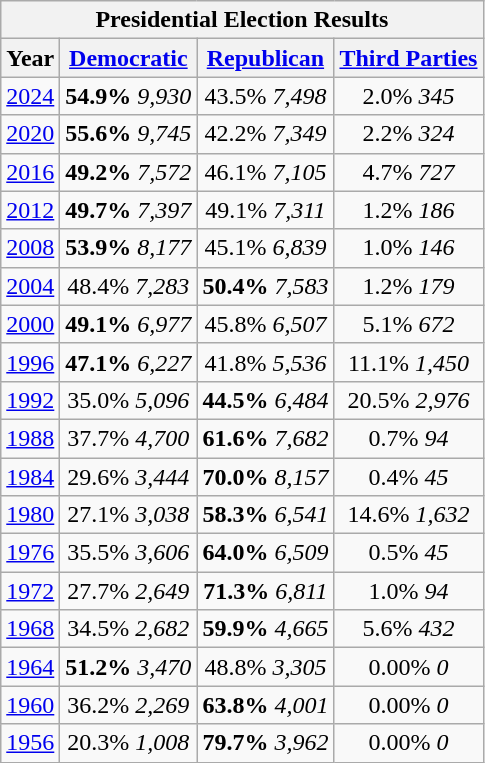<table class="wikitable">
<tr>
<th colspan="4">Presidential Election Results</th>
</tr>
<tr>
<th>Year</th>
<th><a href='#'>Democratic</a></th>
<th><a href='#'>Republican</a></th>
<th><a href='#'>Third Parties</a></th>
</tr>
<tr>
<td align="center" ><a href='#'>2024</a></td>
<td align="center" ><strong>54.9%</strong> <em>9,930</em></td>
<td align="center" >43.5% <em>7,498</em></td>
<td align="center" >2.0% <em>345</em></td>
</tr>
<tr>
<td align="center" ><a href='#'>2020</a></td>
<td align="center" ><strong>55.6%</strong> <em>9,745</em></td>
<td align="center" >42.2% <em>7,349</em></td>
<td align="center" >2.2% <em>324</em></td>
</tr>
<tr>
<td align="center" ><a href='#'>2016</a></td>
<td align="center" ><strong>49.2%</strong> <em>7,572</em></td>
<td align="center" >46.1% <em>7,105</em></td>
<td align="center" >4.7% <em>727</em></td>
</tr>
<tr>
<td align="center" ><a href='#'>2012</a></td>
<td align="center" ><strong>49.7%</strong> <em>7,397</em></td>
<td align="center" >49.1% <em>7,311</em></td>
<td align="center" >1.2% <em>186</em></td>
</tr>
<tr>
<td align="center" ><a href='#'>2008</a></td>
<td align="center" ><strong>53.9%</strong> <em>8,177</em></td>
<td align="center" >45.1% <em>6,839</em></td>
<td align="center" >1.0% <em>146</em></td>
</tr>
<tr>
<td align="center" ><a href='#'>2004</a></td>
<td align="center" >48.4% <em>7,283</em></td>
<td align="center" ><strong>50.4%</strong> <em>7,583</em></td>
<td align="center" >1.2% <em>179</em></td>
</tr>
<tr>
<td align="center" ><a href='#'>2000</a></td>
<td align="center" ><strong>49.1%</strong> <em>6,977</em></td>
<td align="center" >45.8% <em>6,507</em></td>
<td align="center" >5.1% <em>672</em></td>
</tr>
<tr>
<td align="center" ><a href='#'>1996</a></td>
<td align="center" ><strong>47.1%</strong> <em>6,227</em></td>
<td align="center" >41.8% <em>5,536</em></td>
<td align="center" >11.1% <em>1,450</em></td>
</tr>
<tr>
<td align="center" ><a href='#'>1992</a></td>
<td align="center" >35.0% <em>5,096</em></td>
<td align="center" ><strong>44.5%</strong> <em>6,484</em></td>
<td align="center" >20.5% <em>2,976</em></td>
</tr>
<tr>
<td align="center" ><a href='#'>1988</a></td>
<td align="center" >37.7% <em>4,700</em></td>
<td align="center" ><strong>61.6%</strong> <em>7,682</em></td>
<td align="center" >0.7% <em>94</em></td>
</tr>
<tr>
<td align="center" ><a href='#'>1984</a></td>
<td align="center" >29.6% <em>3,444</em></td>
<td align="center" ><strong>70.0%</strong> <em>8,157</em></td>
<td align="center" >0.4% <em>45</em></td>
</tr>
<tr>
<td align="center" ><a href='#'>1980</a></td>
<td align="center" >27.1% <em>3,038</em></td>
<td align="center" ><strong>58.3%</strong> <em>6,541</em></td>
<td align="center" >14.6% <em>1,632</em></td>
</tr>
<tr>
<td align="center" ><a href='#'>1976</a></td>
<td align="center" >35.5% <em>3,606</em></td>
<td align="center" ><strong>64.0%</strong> <em>6,509</em></td>
<td align="center" >0.5% <em>45</em></td>
</tr>
<tr>
<td align="center" ><a href='#'>1972</a></td>
<td align="center" >27.7% <em>2,649</em></td>
<td align="center" ><strong>71.3%</strong> <em>6,811</em></td>
<td align="center" >1.0% <em>94</em></td>
</tr>
<tr>
<td align="center" ><a href='#'>1968</a></td>
<td align="center" >34.5% <em>2,682</em></td>
<td align="center" ><strong>59.9%</strong> <em>4,665</em></td>
<td align="center" >5.6% <em>432</em></td>
</tr>
<tr>
<td align="center" ><a href='#'>1964</a></td>
<td align="center" ><strong>51.2%</strong> <em>3,470</em></td>
<td align="center" >48.8% <em>3,305</em></td>
<td align="center" >0.00% <em>0</em></td>
</tr>
<tr>
<td align="center" ><a href='#'>1960</a></td>
<td align="center" >36.2% <em>2,269</em></td>
<td align="center" ><strong>63.8%</strong> <em>4,001</em></td>
<td align="center" >0.00% <em>0</em></td>
</tr>
<tr>
<td align="center" ><a href='#'>1956</a></td>
<td align="center" >20.3% <em>1,008</em></td>
<td align="center" ><strong>79.7%</strong> <em>3,962</em></td>
<td align="center" >0.00% <em>0</em></td>
</tr>
</table>
